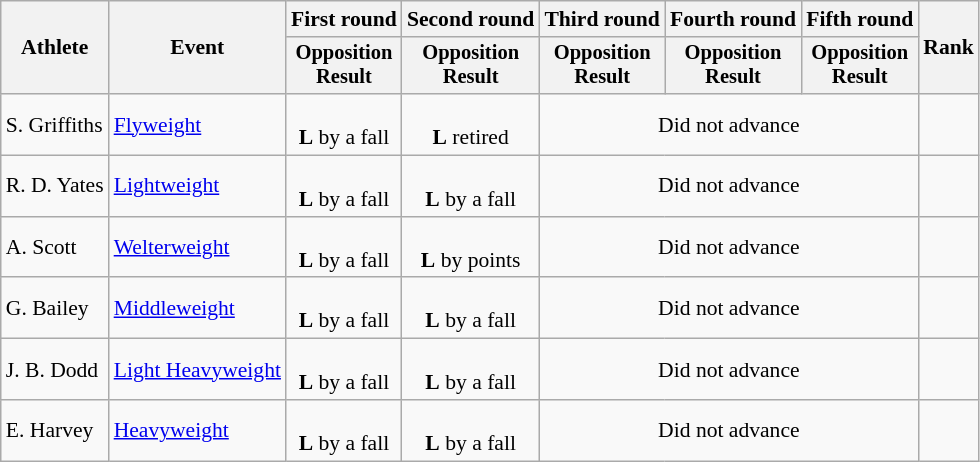<table class="wikitable" style="font-size:90%;">
<tr>
<th rowspan=2>Athlete</th>
<th rowspan=2>Event</th>
<th>First round</th>
<th>Second round</th>
<th>Third round</th>
<th>Fourth round</th>
<th>Fifth round</th>
<th rowspan=2>Rank</th>
</tr>
<tr style="font-size:95%">
<th>Opposition<br>Result</th>
<th>Opposition<br>Result</th>
<th>Opposition<br>Result</th>
<th>Opposition<br>Result</th>
<th>Opposition<br>Result</th>
</tr>
<tr align=center>
<td align=left>S. Griffiths</td>
<td align=left><a href='#'>Flyweight</a></td>
<td><br><strong>L</strong> by a fall</td>
<td><br><strong>L</strong> retired</td>
<td colspan=3>Did not advance</td>
<td></td>
</tr>
<tr align=center>
<td align=left>R. D. Yates</td>
<td align=left><a href='#'>Lightweight</a></td>
<td><br><strong>L</strong> by a fall</td>
<td><br><strong>L</strong> by a fall</td>
<td colspan=3>Did not advance</td>
<td></td>
</tr>
<tr align=center>
<td align=left>A. Scott</td>
<td align=left><a href='#'>Welterweight</a></td>
<td><br><strong>L</strong> by a fall</td>
<td><br><strong>L</strong> by points</td>
<td colspan=3>Did not advance</td>
<td></td>
</tr>
<tr align=center>
<td align=left>G. Bailey</td>
<td align=left><a href='#'>Middleweight</a></td>
<td><br><strong>L</strong> by a fall</td>
<td><br><strong>L</strong> by a fall</td>
<td colspan=3>Did not advance</td>
<td></td>
</tr>
<tr align=center>
<td align=left>J. B. Dodd</td>
<td align=left><a href='#'>Light Heavyweight</a></td>
<td><br><strong>L</strong> by a fall</td>
<td><br><strong>L</strong> by a fall</td>
<td colspan=3>Did not advance</td>
<td></td>
</tr>
<tr align=center>
<td align=left>E. Harvey</td>
<td align=left><a href='#'>Heavyweight</a></td>
<td><br><strong>L</strong> by a fall</td>
<td><br><strong>L</strong> by a fall</td>
<td colspan=3>Did not advance</td>
<td></td>
</tr>
</table>
